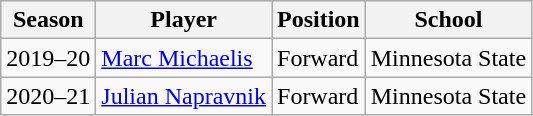<table class="sortable wikitable">
<tr>
<th>Season</th>
<th>Player</th>
<th>Position</th>
<th>School</th>
</tr>
<tr>
<td>2019–20</td>
<td><a href='#'>Marc Michaelis</a></td>
<td>Forward</td>
<td>Minnesota State</td>
</tr>
<tr>
<td>2020–21</td>
<td><a href='#'>Julian Napravnik</a></td>
<td>Forward</td>
<td>Minnesota State</td>
</tr>
</table>
